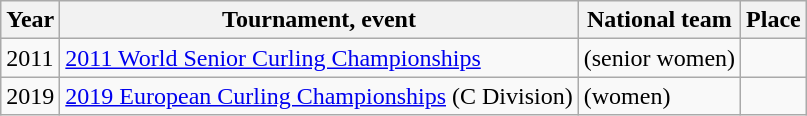<table class="wikitable">
<tr>
<th scope="col">Year</th>
<th scope="col">Tournament, event</th>
<th scope="col">National team</th>
<th scope="col">Place</th>
</tr>
<tr>
<td>2011</td>
<td><a href='#'>2011 World Senior Curling Championships</a></td>
<td> (senior women)</td>
<td></td>
</tr>
<tr>
<td>2019</td>
<td><a href='#'>2019 European Curling Championships</a> (C Division)</td>
<td> (women)</td>
<td></td>
</tr>
</table>
